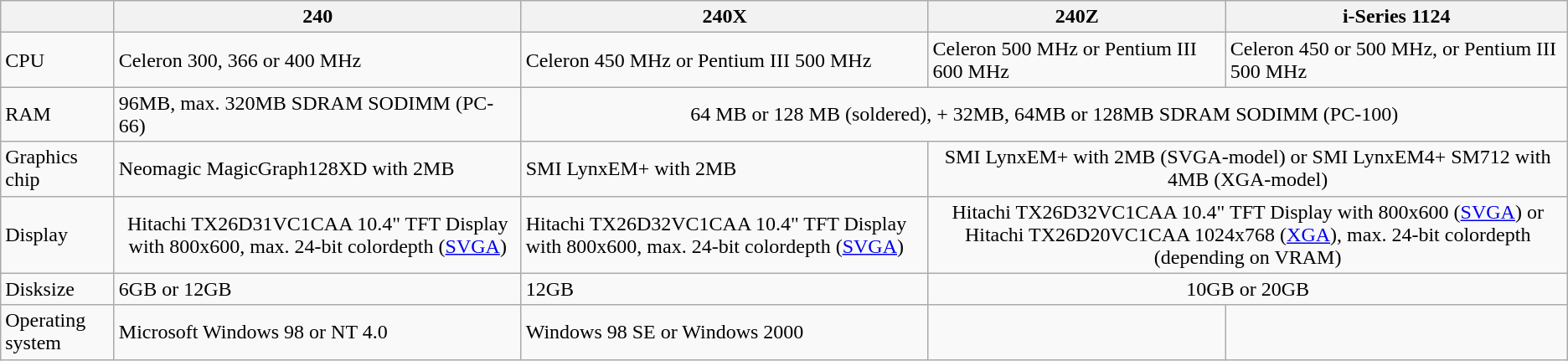<table class="wikitable">
<tr>
<th></th>
<th>240</th>
<th>240X</th>
<th>240Z</th>
<th>i-Series 1124</th>
</tr>
<tr>
<td>CPU</td>
<td>Celeron 300, 366 or 400 MHz</td>
<td>Celeron 450 MHz or Pentium III 500 MHz</td>
<td>Celeron 500 MHz or Pentium III 600 MHz</td>
<td>Celeron 450 or 500 MHz, or Pentium III 500 MHz</td>
</tr>
<tr>
<td>RAM</td>
<td>96MB, max. 320MB SDRAM SODIMM (PC-66)</td>
<td colspan="3" align="center">64 MB or 128 MB (soldered), + 32MB, 64MB or 128MB SDRAM SODIMM (PC-100)</td>
</tr>
<tr>
<td>Graphics chip</td>
<td>Neomagic MagicGraph128XD with 2MB</td>
<td>SMI LynxEM+ with 2MB</td>
<td colspan="2" align="center">SMI LynxEM+ with 2MB (SVGA-model) or SMI LynxEM4+ SM712 with 4MB (XGA-model)</td>
</tr>
<tr>
<td>Display</td>
<td align="center">Hitachi TX26D31VC1CAA 10.4" TFT Display with 800x600, max. 24-bit colordepth (<a href='#'>SVGA</a>)</td>
<td>Hitachi TX26D32VC1CAA 10.4" TFT Display with 800x600, max. 24-bit colordepth (<a href='#'>SVGA</a>)</td>
<td colspan="2" align="center">Hitachi TX26D32VC1CAA 10.4" TFT Display with 800x600 (<a href='#'>SVGA</a>) or Hitachi TX26D20VC1CAA  1024x768 (<a href='#'>XGA</a>), max. 24-bit colordepth (depending on VRAM)</td>
</tr>
<tr>
<td>Disksize</td>
<td>6GB or 12GB</td>
<td>12GB</td>
<td colspan="2" align="center">10GB or 20GB</td>
</tr>
<tr>
<td>Operating system</td>
<td>Microsoft Windows 98 or NT 4.0</td>
<td>Windows 98 SE or Windows 2000</td>
<td></td>
<td></td>
</tr>
</table>
